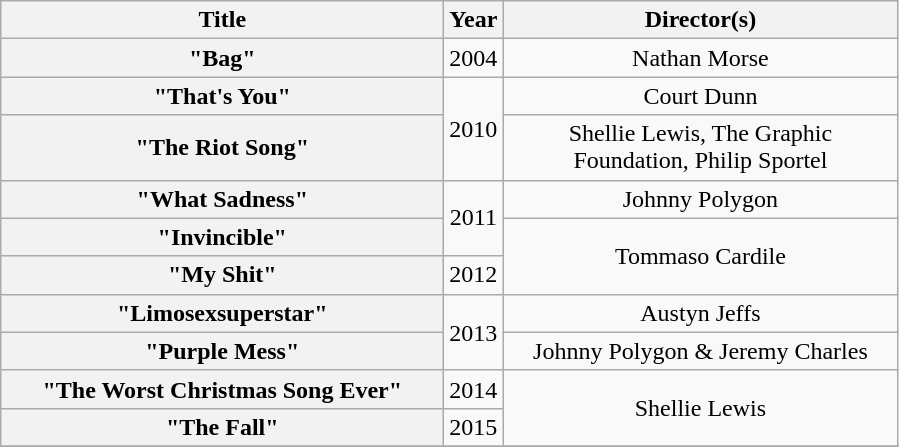<table class="wikitable plainrowheaders" style="text-align:center;">
<tr>
<th scope="col" style="width:18em;">Title</th>
<th scope="col">Year</th>
<th scope="col" style="width:16em;">Director(s)</th>
</tr>
<tr>
<th scope="row">"Bag"</th>
<td rowspan="1">2004</td>
<td>Nathan Morse</td>
</tr>
<tr>
<th scope="row">"That's You"</th>
<td rowspan="2">2010</td>
<td>Court Dunn</td>
</tr>
<tr>
<th scope="row">"The Riot Song"</th>
<td>Shellie Lewis, The Graphic Foundation, Philip Sportel</td>
</tr>
<tr>
<th scope="row">"What Sadness"</th>
<td rowspan="2">2011</td>
<td>Johnny Polygon</td>
</tr>
<tr>
<th scope="row">"Invincible"</th>
<td rowspan="2">Tommaso Cardile</td>
</tr>
<tr>
<th scope="row">"My Shit"</th>
<td>2012</td>
</tr>
<tr>
<th scope="row">"Limosexsuperstar"</th>
<td rowspan="2">2013</td>
<td rowspan="1">Austyn Jeffs</td>
</tr>
<tr>
<th scope="row">"Purple Mess"</th>
<td rowspan="1">Johnny Polygon & Jeremy Charles</td>
</tr>
<tr>
<th scope="row">"The Worst Christmas Song Ever"</th>
<td rowspan="1">2014</td>
<td rowspan="2">Shellie Lewis</td>
</tr>
<tr>
<th scope="row">"The Fall"</th>
<td rowspan="1">2015</td>
</tr>
<tr>
</tr>
</table>
